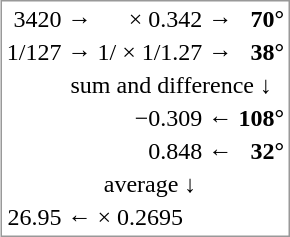<table style="float:right; clear:right; margin:0 0 1ex 1ex; text-align:right; border:1px solid #999;">
<tr>
<td>3420  →</td>
<td> × 0.342 →</td>
<td><strong>70°</strong></td>
</tr>
<tr>
<td>1/127 →</td>
<td>1/ × 1/1.27 →</td>
<td><strong>38°</strong></td>
</tr>
<tr>
<td colspan="3">sum and difference ↓  </td>
</tr>
<tr>
<td></td>
<td align="right">−0.309 ←</td>
<td><strong>108°</strong></td>
</tr>
<tr>
<td></td>
<td align="right">0.848 ←</td>
<td><strong>32°</strong></td>
</tr>
<tr>
<td colspan="2">average ↓      </td>
</tr>
<tr>
<td>26.95 ←</td>
<td align="left"> × 0.2695</td>
</tr>
</table>
